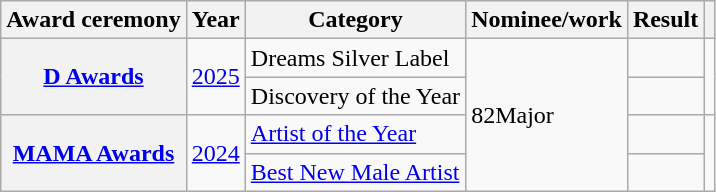<table class="wikitable plainrowheaders">
<tr>
<th scope="col">Award ceremony</th>
<th scope="col">Year</th>
<th scope="col">Category</th>
<th scope="col">Nominee/work</th>
<th scope="col">Result</th>
<th scope="col" class="unsortable"></th>
</tr>
<tr>
<th scope="row" rowspan="2"><a href='#'>D Awards</a></th>
<td rowspan="2"><a href='#'>2025</a></td>
<td>Dreams Silver Label</td>
<td rowspan="4">82Major</td>
<td></td>
<td rowspan="2" style="text-align:center"></td>
</tr>
<tr>
<td>Discovery of the Year</td>
<td></td>
</tr>
<tr>
<th scope="row" rowspan="2"><a href='#'>MAMA Awards</a></th>
<td style="text-align:center" rowspan="2"><a href='#'>2024</a></td>
<td><a href='#'>Artist of the Year</a></td>
<td></td>
<td style="text-align:center" rowspan="2"></td>
</tr>
<tr>
<td><a href='#'>Best New Male Artist</a></td>
<td></td>
</tr>
</table>
